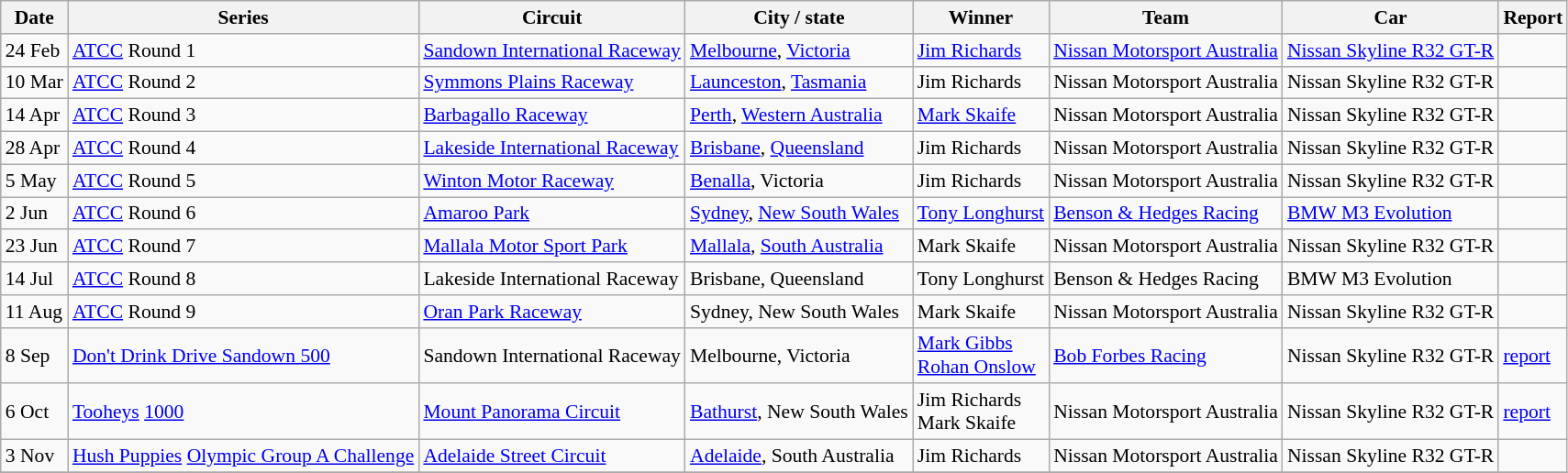<table class="wikitable" style="font-size: 90%">
<tr>
<th>Date</th>
<th>Series</th>
<th>Circuit</th>
<th>City / state</th>
<th>Winner</th>
<th>Team</th>
<th>Car</th>
<th>Report</th>
</tr>
<tr>
<td>24 Feb</td>
<td><a href='#'>ATCC</a> Round 1</td>
<td><a href='#'>Sandown International Raceway</a></td>
<td><a href='#'>Melbourne</a>, <a href='#'>Victoria</a></td>
<td><a href='#'>Jim Richards</a></td>
<td><a href='#'>Nissan Motorsport Australia</a></td>
<td><a href='#'>Nissan Skyline R32 GT-R</a></td>
<td></td>
</tr>
<tr>
<td>10 Mar</td>
<td><a href='#'>ATCC</a> Round 2</td>
<td><a href='#'>Symmons Plains Raceway</a></td>
<td><a href='#'>Launceston</a>, <a href='#'>Tasmania</a></td>
<td>Jim Richards</td>
<td>Nissan Motorsport Australia</td>
<td>Nissan Skyline R32 GT-R</td>
<td></td>
</tr>
<tr>
<td>14 Apr</td>
<td><a href='#'>ATCC</a> Round 3</td>
<td><a href='#'>Barbagallo Raceway</a></td>
<td><a href='#'>Perth</a>, <a href='#'>Western Australia</a></td>
<td><a href='#'>Mark Skaife</a></td>
<td>Nissan Motorsport Australia</td>
<td>Nissan Skyline R32 GT-R</td>
<td></td>
</tr>
<tr>
<td>28 Apr</td>
<td><a href='#'>ATCC</a> Round 4</td>
<td><a href='#'>Lakeside International Raceway</a></td>
<td><a href='#'>Brisbane</a>, <a href='#'>Queensland</a></td>
<td>Jim Richards</td>
<td>Nissan Motorsport Australia</td>
<td>Nissan Skyline R32 GT-R</td>
<td></td>
</tr>
<tr>
<td>5 May</td>
<td><a href='#'>ATCC</a> Round 5</td>
<td><a href='#'>Winton Motor Raceway</a></td>
<td><a href='#'>Benalla</a>, Victoria</td>
<td>Jim Richards</td>
<td>Nissan Motorsport Australia</td>
<td>Nissan Skyline R32 GT-R</td>
<td></td>
</tr>
<tr>
<td>2 Jun</td>
<td><a href='#'>ATCC</a> Round 6</td>
<td><a href='#'>Amaroo Park</a></td>
<td><a href='#'>Sydney</a>, <a href='#'>New South Wales</a></td>
<td><a href='#'>Tony Longhurst</a></td>
<td><a href='#'>Benson & Hedges Racing</a></td>
<td><a href='#'>BMW M3 Evolution</a></td>
<td></td>
</tr>
<tr>
<td>23 Jun</td>
<td><a href='#'>ATCC</a> Round 7</td>
<td><a href='#'>Mallala Motor Sport Park</a></td>
<td><a href='#'>Mallala</a>, <a href='#'>South Australia</a></td>
<td>Mark Skaife</td>
<td>Nissan Motorsport Australia</td>
<td>Nissan Skyline R32 GT-R</td>
<td></td>
</tr>
<tr>
<td>14 Jul</td>
<td><a href='#'>ATCC</a> Round 8</td>
<td>Lakeside International Raceway</td>
<td>Brisbane, Queensland</td>
<td>Tony Longhurst</td>
<td>Benson & Hedges Racing</td>
<td>BMW M3 Evolution</td>
<td></td>
</tr>
<tr>
<td>11 Aug</td>
<td><a href='#'>ATCC</a> Round 9</td>
<td><a href='#'>Oran Park Raceway</a></td>
<td>Sydney, New South Wales</td>
<td>Mark Skaife</td>
<td>Nissan Motorsport Australia</td>
<td>Nissan Skyline R32 GT-R</td>
<td></td>
</tr>
<tr>
<td>8 Sep</td>
<td><a href='#'>Don't Drink Drive Sandown 500</a></td>
<td>Sandown International Raceway</td>
<td>Melbourne, Victoria</td>
<td><a href='#'>Mark Gibbs</a><br><a href='#'>Rohan Onslow</a></td>
<td><a href='#'>Bob Forbes Racing</a></td>
<td>Nissan Skyline R32 GT-R</td>
<td><a href='#'>report</a></td>
</tr>
<tr>
<td>6 Oct</td>
<td><a href='#'>Tooheys</a> <a href='#'>1000</a></td>
<td><a href='#'>Mount Panorama Circuit</a></td>
<td><a href='#'>Bathurst</a>, New South Wales</td>
<td>Jim Richards<br>Mark Skaife</td>
<td>Nissan Motorsport Australia</td>
<td>Nissan Skyline R32 GT-R</td>
<td><a href='#'>report</a></td>
</tr>
<tr>
<td>3 Nov</td>
<td><a href='#'>Hush Puppies</a> <a href='#'>Olympic Group A Challenge</a></td>
<td><a href='#'>Adelaide Street Circuit</a></td>
<td><a href='#'>Adelaide</a>, South Australia</td>
<td>Jim Richards</td>
<td>Nissan Motorsport Australia</td>
<td>Nissan Skyline R32 GT-R</td>
<td></td>
</tr>
<tr>
</tr>
</table>
